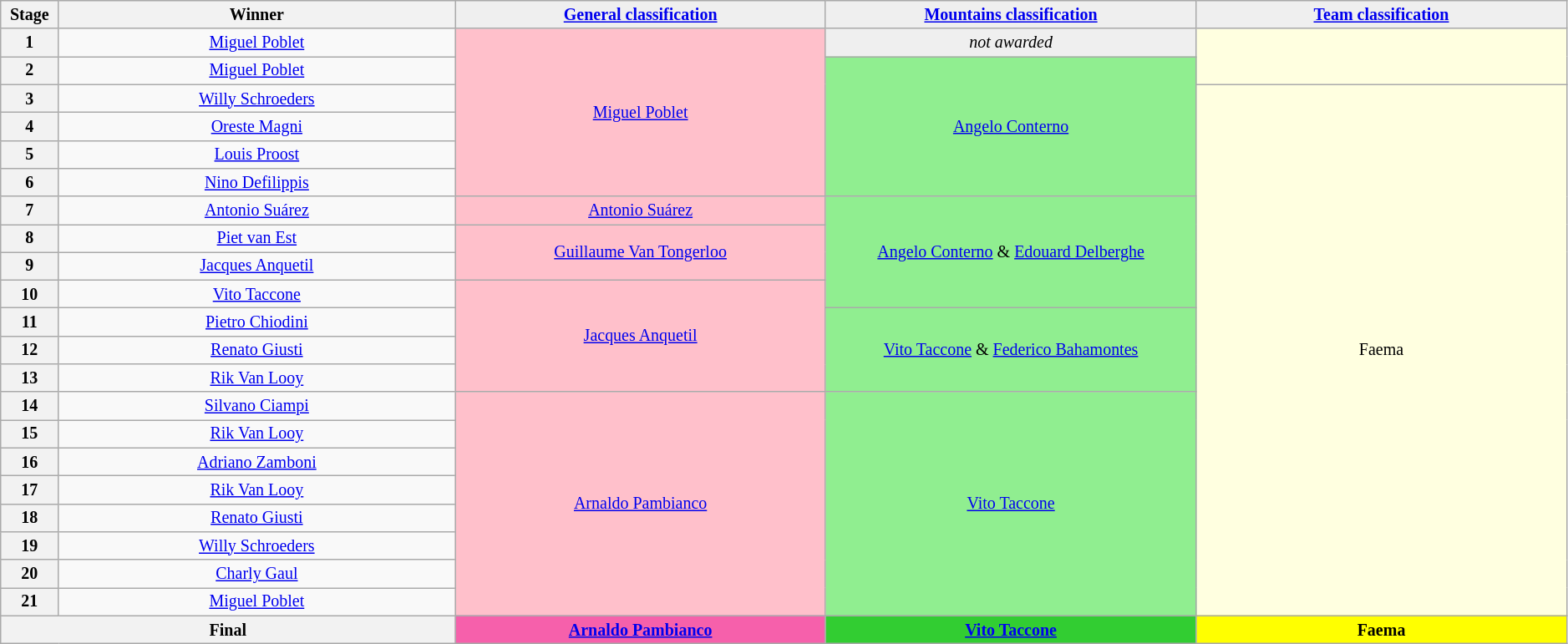<table class="wikitable" style="text-align: center; font-size:smaller;">
<tr style="background:#efefef;">
<th style="width:1%;">Stage</th>
<th style="width:15%;">Winner</th>
<th style="background:#efefef; width:14%;"><a href='#'>General classification</a><br></th>
<th style="background:#efefef; width:14%;"><a href='#'>Mountains classification</a></th>
<th style="background:#efefef; width:14%;"><a href='#'>Team classification</a></th>
</tr>
<tr>
<th>1</th>
<td><a href='#'>Miguel Poblet</a></td>
<td style="background:pink;" rowspan=6><a href='#'>Miguel Poblet</a></td>
<td style="background:#EFEFEF;"><em>not awarded</em></td>
<td style="background:lightyellow;" rowspan=2></td>
</tr>
<tr>
<th>2</th>
<td><a href='#'>Miguel Poblet</a></td>
<td style="background:lightgreen;" rowspan=5><a href='#'>Angelo Conterno</a></td>
</tr>
<tr>
<th>3</th>
<td><a href='#'>Willy Schroeders</a></td>
<td style="background:lightyellow;" rowspan=19>Faema</td>
</tr>
<tr>
<th>4</th>
<td><a href='#'>Oreste Magni</a></td>
</tr>
<tr>
<th>5</th>
<td><a href='#'>Louis Proost</a></td>
</tr>
<tr>
<th>6</th>
<td><a href='#'>Nino Defilippis</a></td>
</tr>
<tr>
<th>7</th>
<td><a href='#'>Antonio Suárez</a></td>
<td style="background:pink;"><a href='#'>Antonio Suárez</a></td>
<td style="background:lightgreen;" rowspan=4><a href='#'>Angelo Conterno</a> & <a href='#'>Edouard Delberghe</a></td>
</tr>
<tr>
<th>8</th>
<td><a href='#'>Piet van Est</a></td>
<td style="background:pink;" rowspan=2><a href='#'>Guillaume Van Tongerloo</a></td>
</tr>
<tr>
<th>9</th>
<td><a href='#'>Jacques Anquetil</a></td>
</tr>
<tr>
<th>10</th>
<td><a href='#'>Vito Taccone</a></td>
<td style="background:pink;" rowspan=4><a href='#'>Jacques Anquetil</a></td>
</tr>
<tr>
<th>11</th>
<td><a href='#'>Pietro Chiodini</a></td>
<td style="background:lightgreen;" rowspan=3><a href='#'>Vito Taccone</a> & <a href='#'>Federico Bahamontes</a></td>
</tr>
<tr>
<th>12</th>
<td><a href='#'>Renato Giusti</a></td>
</tr>
<tr>
<th>13</th>
<td><a href='#'>Rik Van Looy</a></td>
</tr>
<tr>
<th>14</th>
<td><a href='#'>Silvano Ciampi</a></td>
<td style="background:pink;" rowspan=8><a href='#'>Arnaldo Pambianco</a></td>
<td style="background:lightgreen;" rowspan=8><a href='#'>Vito Taccone</a></td>
</tr>
<tr>
<th>15</th>
<td><a href='#'>Rik Van Looy</a></td>
</tr>
<tr>
<th>16</th>
<td><a href='#'>Adriano Zamboni</a></td>
</tr>
<tr>
<th>17</th>
<td><a href='#'>Rik Van Looy</a></td>
</tr>
<tr>
<th>18</th>
<td><a href='#'>Renato Giusti</a></td>
</tr>
<tr>
<th>19</th>
<td><a href='#'>Willy Schroeders</a></td>
</tr>
<tr>
<th>20</th>
<td><a href='#'>Charly Gaul</a></td>
</tr>
<tr>
<th>21</th>
<td><a href='#'>Miguel Poblet</a></td>
</tr>
<tr>
<th colspan=2><strong>Final</strong></th>
<th style="background:#F660AB;"><strong><a href='#'>Arnaldo Pambianco</a></strong></th>
<th style="background:#32CD32;"><strong><a href='#'>Vito Taccone</a></strong></th>
<th style="background:yellow;"><strong>Faema</strong></th>
</tr>
</table>
